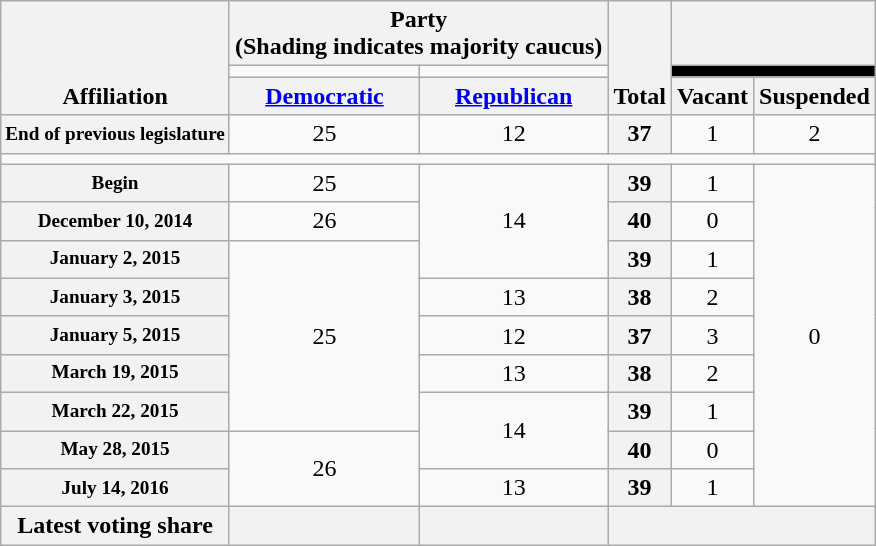<table class="wikitable" style="text-align:center">
<tr valign="bottom">
<th scope="col" rowspan="3">Affiliation</th>
<th scope="col" colspan="2">Party <div>(Shading indicates majority caucus)</div></th>
<th scope="col" rowspan="3">Total</th>
<th scope="col" colspan="2"></th>
</tr>
<tr style="height:5px">
<td></td>
<td></td>
<td colspan="2" style="background:black"></td>
</tr>
<tr>
<th><a href='#'>Democratic</a></th>
<th><a href='#'>Republican</a></th>
<th>Vacant</th>
<th>Suspended</th>
</tr>
<tr>
<th scope="row" style="white-space:nowrap; font-size:80%">End of previous legislature</th>
<td>25</td>
<td>12</td>
<th>37</th>
<td>1</td>
<td>2</td>
</tr>
<tr>
<td scope="row" colspan="6"></td>
</tr>
<tr>
<th scope="row" style="white-space:nowrap; font-size:80%">Begin</th>
<td>25</td>
<td rowspan="3">14</td>
<th>39</th>
<td>1</td>
<td rowspan="9">0</td>
</tr>
<tr>
<th scope="row" style="white-space:nowrap; font-size:80%">December 10, 2014</th>
<td>26</td>
<th>40</th>
<td>0</td>
</tr>
<tr>
<th scope="row" style="white-space:nowrap; font-size:80%">January 2, 2015</th>
<td rowspan="5" >25</td>
<th>39</th>
<td>1</td>
</tr>
<tr>
<th scope="row" style="white-space:nowrap; font-size:80%">January 3, 2015</th>
<td>13</td>
<th>38</th>
<td>2</td>
</tr>
<tr>
<th scope="row" style="white-space:nowrap; font-size:80%">January 5, 2015</th>
<td>12</td>
<th>37</th>
<td>3</td>
</tr>
<tr>
<th scope="row" style="white-space:nowrap; font-size:80%">March 19, 2015</th>
<td>13</td>
<th>38</th>
<td>2</td>
</tr>
<tr>
<th scope="row" style="white-space:nowrap; font-size:80%">March 22, 2015</th>
<td rowspan="2">14</td>
<th>39</th>
<td>1</td>
</tr>
<tr>
<th scope="row" style="white-space:nowrap; font-size:80%">May 28, 2015</th>
<td rowspan="2" >26</td>
<th>40</th>
<td>0</td>
</tr>
<tr>
<th scope="row" style="white-space:nowrap; font-size:80%">July 14, 2016</th>
<td>13</td>
<th>39</th>
<td>1</td>
</tr>
<tr>
<th scope="row">Latest voting share</th>
<th></th>
<th></th>
<th colspan="3"></th>
</tr>
</table>
